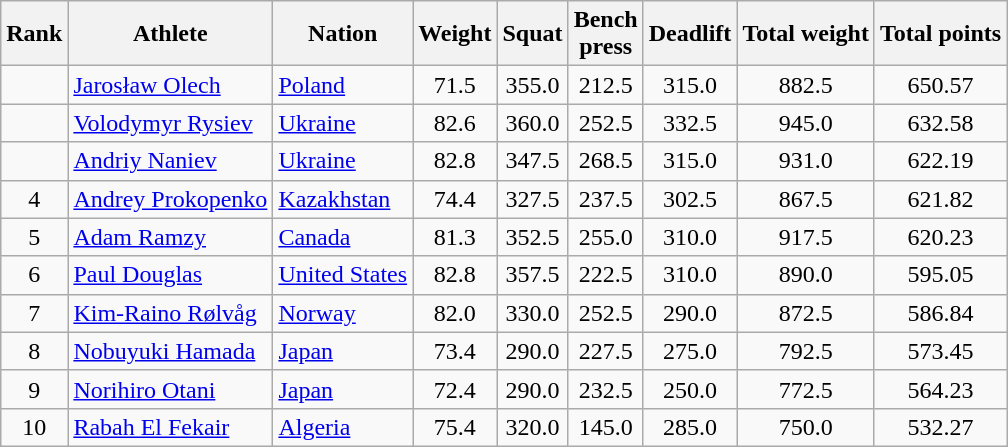<table class="wikitable sortable" style="text-align:center">
<tr>
<th>Rank</th>
<th>Athlete</th>
<th>Nation</th>
<th>Weight</th>
<th>Squat</th>
<th>Bench<br>press</th>
<th>Deadlift</th>
<th>Total weight</th>
<th>Total points</th>
</tr>
<tr>
<td></td>
<td align=left><a href='#'>Jarosław Olech</a></td>
<td align=left> <a href='#'>Poland</a></td>
<td>71.5</td>
<td>355.0</td>
<td>212.5</td>
<td>315.0</td>
<td>882.5</td>
<td>650.57</td>
</tr>
<tr>
<td></td>
<td align=left><a href='#'>Volodymyr Rysiev</a></td>
<td align=left> <a href='#'>Ukraine</a></td>
<td>82.6</td>
<td>360.0</td>
<td>252.5</td>
<td>332.5</td>
<td>945.0</td>
<td>632.58</td>
</tr>
<tr>
<td></td>
<td align=left><a href='#'>Andriy Naniev</a></td>
<td align=left> <a href='#'>Ukraine</a></td>
<td>82.8</td>
<td>347.5</td>
<td>268.5</td>
<td>315.0</td>
<td>931.0</td>
<td>622.19</td>
</tr>
<tr>
<td>4</td>
<td align=left><a href='#'>Andrey Prokopenko</a></td>
<td align=left> <a href='#'>Kazakhstan</a></td>
<td>74.4</td>
<td>327.5</td>
<td>237.5</td>
<td>302.5</td>
<td>867.5</td>
<td>621.82</td>
</tr>
<tr>
<td>5</td>
<td align=left><a href='#'>Adam Ramzy</a></td>
<td align=left> <a href='#'>Canada</a></td>
<td>81.3</td>
<td>352.5</td>
<td>255.0</td>
<td>310.0</td>
<td>917.5</td>
<td>620.23</td>
</tr>
<tr>
<td>6</td>
<td align=left><a href='#'>Paul Douglas</a></td>
<td align=left> <a href='#'>United States</a></td>
<td>82.8</td>
<td>357.5</td>
<td>222.5</td>
<td>310.0</td>
<td>890.0</td>
<td>595.05</td>
</tr>
<tr>
<td>7</td>
<td align=left><a href='#'>Kim-Raino Rølvåg</a></td>
<td align=left> <a href='#'>Norway</a></td>
<td>82.0</td>
<td>330.0</td>
<td>252.5</td>
<td>290.0</td>
<td>872.5</td>
<td>586.84</td>
</tr>
<tr>
<td>8</td>
<td align=left><a href='#'>Nobuyuki Hamada</a></td>
<td align=left> <a href='#'>Japan</a></td>
<td>73.4</td>
<td>290.0</td>
<td>227.5</td>
<td>275.0</td>
<td>792.5</td>
<td>573.45</td>
</tr>
<tr>
<td>9</td>
<td align=left><a href='#'>Norihiro Otani</a></td>
<td align=left> <a href='#'>Japan</a></td>
<td>72.4</td>
<td>290.0</td>
<td>232.5</td>
<td>250.0</td>
<td>772.5</td>
<td>564.23</td>
</tr>
<tr>
<td>10</td>
<td align=left><a href='#'>Rabah El Fekair</a></td>
<td align=left> <a href='#'>Algeria</a></td>
<td>75.4</td>
<td>320.0</td>
<td>145.0</td>
<td>285.0</td>
<td>750.0</td>
<td>532.27</td>
</tr>
</table>
